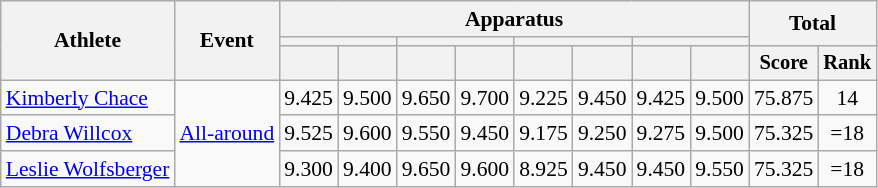<table class=wikitable style=font-size:90%;text-align:center>
<tr>
<th rowspan=3>Athlete</th>
<th rowspan=3>Event</th>
<th colspan=8>Apparatus</th>
<th colspan=2 rowspan=2>Total</th>
</tr>
<tr style=font-size:95%>
<th colspan=2></th>
<th colspan=2></th>
<th colspan=2></th>
<th colspan=2></th>
</tr>
<tr style=font-size:95%>
<th></th>
<th></th>
<th></th>
<th></th>
<th></th>
<th></th>
<th></th>
<th></th>
<th>Score</th>
<th>Rank</th>
</tr>
<tr>
<td align=left><a href='#'>Kimberly Chace</a></td>
<td align=left rowspan=3><a href='#'>All-around</a></td>
<td>9.425</td>
<td>9.500</td>
<td>9.650</td>
<td>9.700</td>
<td>9.225</td>
<td>9.450</td>
<td>9.425</td>
<td>9.500</td>
<td>75.875</td>
<td>14</td>
</tr>
<tr>
<td align=left><a href='#'>Debra Willcox</a></td>
<td>9.525</td>
<td>9.600</td>
<td>9.550</td>
<td>9.450</td>
<td>9.175</td>
<td>9.250</td>
<td>9.275</td>
<td>9.500</td>
<td>75.325</td>
<td>=18</td>
</tr>
<tr>
<td align=left><a href='#'>Leslie Wolfsberger</a></td>
<td>9.300</td>
<td>9.400</td>
<td>9.650</td>
<td>9.600</td>
<td>8.925</td>
<td>9.450</td>
<td>9.450</td>
<td>9.550</td>
<td>75.325</td>
<td>=18</td>
</tr>
</table>
